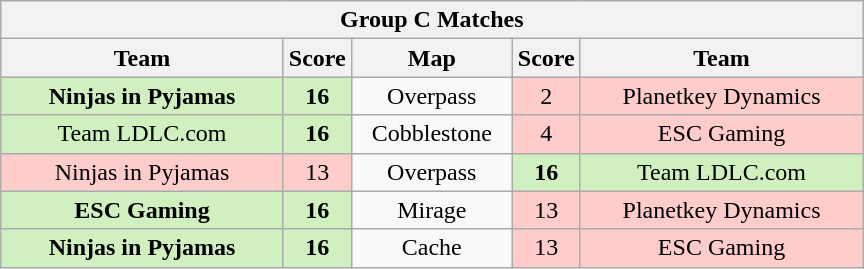<table class="wikitable" style="text-align: center;">
<tr>
<th colspan=5>Group C Matches</th>
</tr>
<tr>
<th width="181px">Team</th>
<th width="20px">Score</th>
<th width="100px">Map</th>
<th width="20px">Score</th>
<th width="181px">Team</th>
</tr>
<tr>
<td style="background: #D0F0C0;"><strong>Ninjas in Pyjamas</strong></td>
<td style="background: #D0F0C0;"><strong>16</strong></td>
<td>Overpass</td>
<td style="background: #FFCCCC;">2</td>
<td style="background: #FFCCCC;">Planetkey Dynamics</td>
</tr>
<tr>
<td style="background: #D0F0C0;">Team LDLC.com</td>
<td style="background: #D0F0C0;"><strong>16</strong></td>
<td>Cobblestone</td>
<td style="background: #FFCCCC;">4</td>
<td style="background: #FFCCCC;">ESC Gaming</td>
</tr>
<tr>
<td style="background: #FFCCCC;">Ninjas in Pyjamas</td>
<td style="background: #FFCCCC;">13</td>
<td>Overpass</td>
<td style="background: #D0F0C0;"><strong>16</strong></td>
<td style="background: #D0F0C0;">Team LDLC.com</td>
</tr>
<tr>
<td style="background: #D0F0C0;"><strong>ESC Gaming</strong></td>
<td style="background: #D0F0C0;"><strong>16</strong></td>
<td>Mirage</td>
<td style="background: #FFCCCC;">13</td>
<td style="background: #FFCCCC;">Planetkey Dynamics</td>
</tr>
<tr>
<td style="background: #D0F0C0;"><strong>Ninjas in Pyjamas</strong></td>
<td style="background: #D0F0C0;"><strong>16</strong></td>
<td>Cache</td>
<td style="background: #FFCCCC;">13</td>
<td style="background: #FFCCCC;">ESC Gaming</td>
</tr>
</table>
